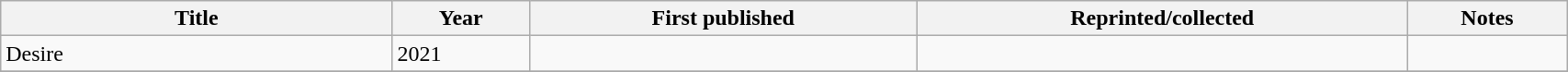<table class='wikitable sortable' width='90%'>
<tr>
<th width=25%>Title</th>
<th>Year</th>
<th>First published</th>
<th>Reprinted/collected</th>
<th>Notes</th>
</tr>
<tr>
<td>Desire</td>
<td>2021</td>
<td></td>
<td></td>
<td></td>
</tr>
<tr>
</tr>
</table>
